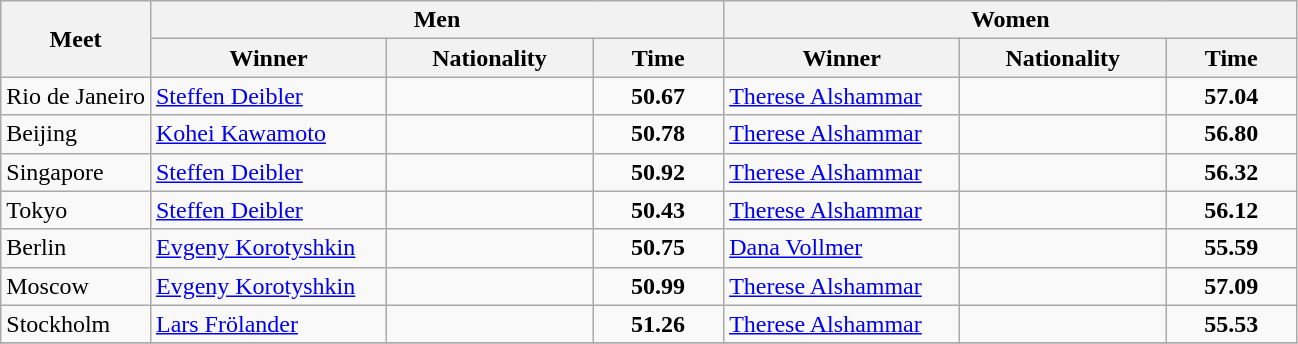<table class="wikitable">
<tr>
<th rowspan="2">Meet</th>
<th colspan="3">Men</th>
<th colspan="3">Women</th>
</tr>
<tr>
<th width=150>Winner</th>
<th width=130>Nationality</th>
<th width=80>Time</th>
<th width=150>Winner</th>
<th width=130>Nationality</th>
<th width=80>Time</th>
</tr>
<tr>
<td>Rio de Janeiro</td>
<td><a href='#'>Steffen Deibler</a></td>
<td></td>
<td align=center><strong>50.67</strong></td>
<td><a href='#'>Therese Alshammar</a></td>
<td></td>
<td align=center><strong>57.04</strong></td>
</tr>
<tr>
<td>Beijing</td>
<td><a href='#'>Kohei Kawamoto</a></td>
<td></td>
<td align=center><strong>50.78</strong></td>
<td><a href='#'>Therese Alshammar</a></td>
<td></td>
<td align=center><strong>56.80</strong></td>
</tr>
<tr>
<td>Singapore</td>
<td><a href='#'>Steffen Deibler</a></td>
<td></td>
<td align=center><strong>50.92</strong></td>
<td><a href='#'>Therese Alshammar</a></td>
<td></td>
<td align=center><strong>56.32</strong></td>
</tr>
<tr>
<td>Tokyo</td>
<td><a href='#'>Steffen Deibler</a></td>
<td></td>
<td align=center><strong>50.43</strong></td>
<td><a href='#'>Therese Alshammar</a></td>
<td></td>
<td align=center><strong>56.12</strong></td>
</tr>
<tr>
<td>Berlin</td>
<td><a href='#'>Evgeny Korotyshkin</a></td>
<td></td>
<td align=center><strong>50.75</strong></td>
<td><a href='#'>Dana Vollmer</a></td>
<td></td>
<td align=center><strong>55.59</strong></td>
</tr>
<tr>
<td>Moscow</td>
<td><a href='#'>Evgeny Korotyshkin</a></td>
<td></td>
<td align=center><strong>50.99</strong></td>
<td><a href='#'>Therese Alshammar</a></td>
<td></td>
<td align=center><strong>57.09</strong></td>
</tr>
<tr>
<td>Stockholm</td>
<td><a href='#'>Lars Frölander</a></td>
<td></td>
<td align=center><strong>51.26</strong></td>
<td><a href='#'>Therese Alshammar</a></td>
<td></td>
<td align=center><strong>55.53</strong></td>
</tr>
<tr>
</tr>
</table>
